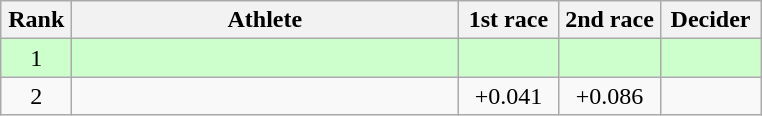<table class=wikitable style="text-align:center">
<tr>
<th width=40>Rank</th>
<th width=250>Athlete</th>
<th width=60>1st race</th>
<th width=60>2nd race</th>
<th width=60>Decider</th>
</tr>
<tr bgcolor="ccffcc">
<td>1</td>
<td align=left></td>
<td></td>
<td></td>
<td></td>
</tr>
<tr>
<td>2</td>
<td align=left></td>
<td>+0.041</td>
<td>+0.086</td>
<td></td>
</tr>
</table>
